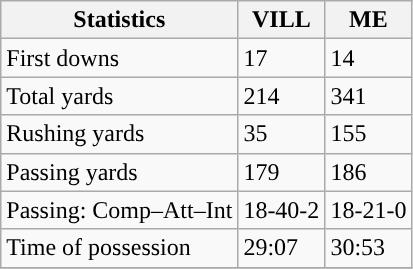<table class="wikitable" style="float: left;">
<tr>
<th>Statistics</th>
<th>VILL</th>
<th>ME</th>
</tr>
<tr>
<td>First downs</td>
<td>17</td>
<td>14</td>
</tr>
<tr>
<td>Total yards</td>
<td>214</td>
<td>341</td>
</tr>
<tr>
<td>Rushing yards</td>
<td>35</td>
<td>155</td>
</tr>
<tr>
<td>Passing yards</td>
<td>179</td>
<td>186</td>
</tr>
<tr>
<td>Passing: Comp–Att–Int</td>
<td>18-40-2</td>
<td>18-21-0</td>
</tr>
<tr>
<td>Time of possession</td>
<td>29:07</td>
<td>30:53</td>
</tr>
<tr>
</tr>
</table>
